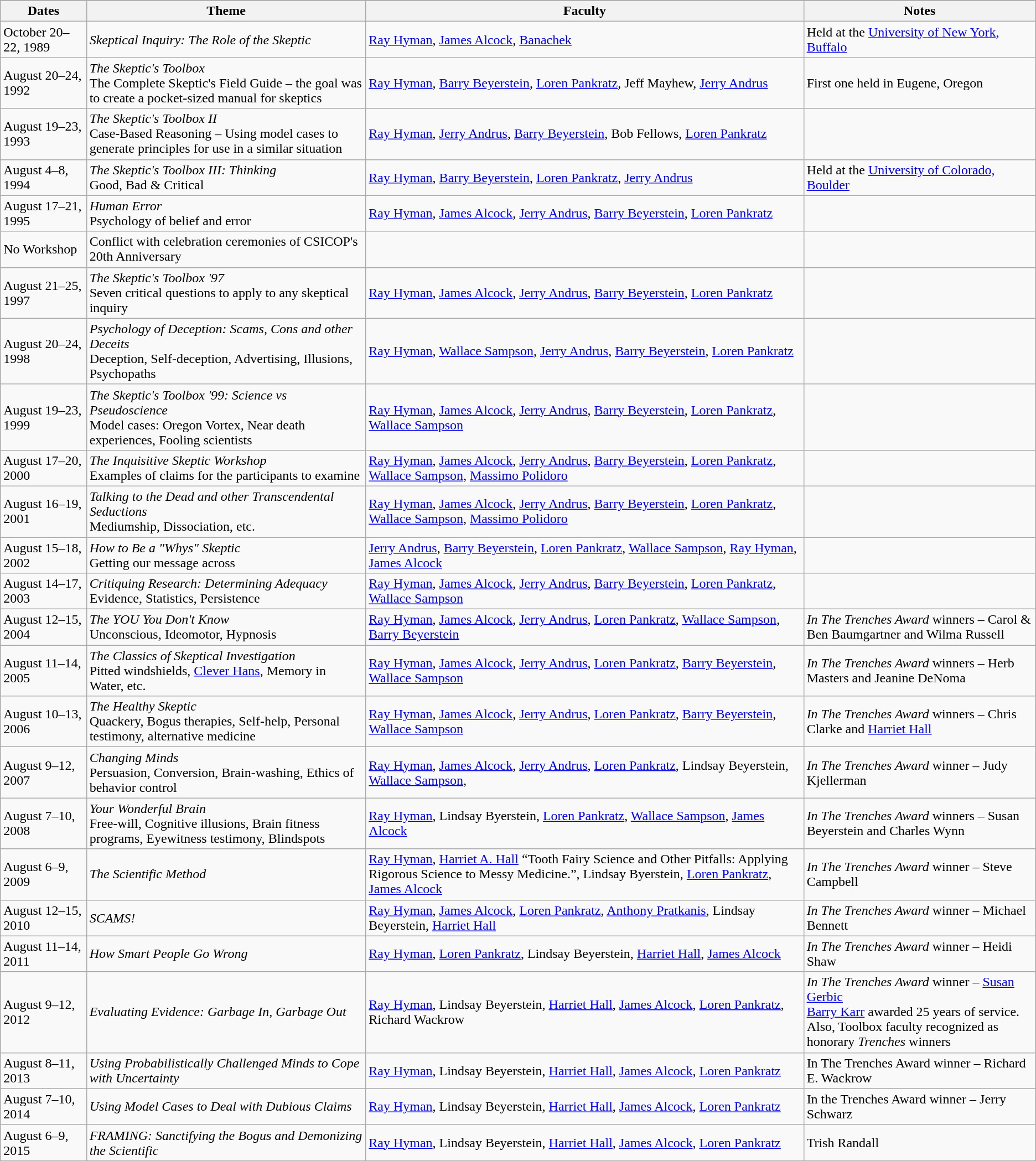<table class="wikitable">
<tr bgcolor="#CCCCCC">
</tr>
<tr>
<th>Dates</th>
<th>Theme</th>
<th>Faculty</th>
<th>Notes</th>
</tr>
<tr>
<td>October 20–22, 1989</td>
<td><em>Skeptical Inquiry: The Role of the Skeptic</em></td>
<td><a href='#'>Ray Hyman</a>, <a href='#'>James Alcock</a>, <a href='#'>Banachek</a></td>
<td>Held at the <a href='#'>University of New York, Buffalo</a></td>
</tr>
<tr>
<td>August 20–24, 1992</td>
<td><em>The Skeptic's Toolbox</em> <br> The Complete Skeptic's Field Guide – the goal was to create a pocket-sized manual for skeptics</td>
<td><a href='#'>Ray Hyman</a>, <a href='#'>Barry Beyerstein</a>, <a href='#'>Loren Pankratz</a>, Jeff Mayhew, <a href='#'>Jerry Andrus</a></td>
<td>First one held in Eugene, Oregon</td>
</tr>
<tr>
<td>August 19–23, 1993</td>
<td><em>The Skeptic's Toolbox II</em> <br> Case-Based Reasoning – Using model cases to generate principles for use in a similar situation</td>
<td><a href='#'>Ray Hyman</a>, <a href='#'>Jerry Andrus</a>, <a href='#'>Barry Beyerstein</a>, Bob Fellows, <a href='#'>Loren Pankratz</a></td>
<td></td>
</tr>
<tr>
<td>August 4–8, 1994</td>
<td><em>The Skeptic's Toolbox III: Thinking</em> <br> Good, Bad & Critical</td>
<td><a href='#'>Ray Hyman</a>, <a href='#'>Barry Beyerstein</a>, <a href='#'>Loren Pankratz</a>, <a href='#'>Jerry Andrus</a></td>
<td>Held at the <a href='#'>University of Colorado, Boulder</a></td>
</tr>
<tr>
<td>August 17–21, 1995</td>
<td><em>Human Error</em> <br> Psychology of belief and error</td>
<td><a href='#'>Ray Hyman</a>, <a href='#'>James Alcock</a>, <a href='#'>Jerry Andrus</a>, <a href='#'>Barry Beyerstein</a>, <a href='#'>Loren Pankratz</a></td>
<td></td>
</tr>
<tr>
<td>No Workshop</td>
<td>Conflict with celebration ceremonies of CSICOP's 20th Anniversary</td>
<td></td>
<td></td>
</tr>
<tr>
<td>August 21–25, 1997</td>
<td><em>The Skeptic's Toolbox '97</em> <br> Seven critical questions to apply to any skeptical inquiry</td>
<td><a href='#'>Ray Hyman</a>, <a href='#'>James Alcock</a>, <a href='#'>Jerry Andrus</a>, <a href='#'>Barry Beyerstein</a>, <a href='#'>Loren Pankratz</a></td>
<td></td>
</tr>
<tr>
<td>August 20–24, 1998</td>
<td><em>Psychology of Deception: Scams, Cons and other Deceits</em> <br> Deception, Self-deception, Advertising, Illusions, Psychopaths</td>
<td><a href='#'>Ray Hyman</a>, <a href='#'>Wallace Sampson</a>, <a href='#'>Jerry Andrus</a>, <a href='#'>Barry Beyerstein</a>, <a href='#'>Loren Pankratz</a></td>
<td></td>
</tr>
<tr>
<td>August 19–23, 1999</td>
<td><em>The Skeptic's Toolbox '99: Science vs Pseudoscience</em> <br> Model cases: Oregon Vortex, Near death experiences, Fooling scientists</td>
<td><a href='#'>Ray Hyman</a>, <a href='#'>James Alcock</a>, <a href='#'>Jerry Andrus</a>, <a href='#'>Barry Beyerstein</a>, <a href='#'>Loren Pankratz</a>, <a href='#'>Wallace Sampson</a></td>
<td></td>
</tr>
<tr>
<td>August 17–20, 2000</td>
<td><em>The Inquisitive Skeptic Workshop</em> <br> Examples of claims for the participants to examine</td>
<td><a href='#'>Ray Hyman</a>, <a href='#'>James Alcock</a>, <a href='#'>Jerry Andrus</a>, <a href='#'>Barry Beyerstein</a>, <a href='#'>Loren Pankratz</a>, <a href='#'>Wallace Sampson</a>, <a href='#'>Massimo Polidoro</a></td>
<td></td>
</tr>
<tr>
<td>August 16–19, 2001</td>
<td><em>Talking to the Dead and other Transcendental Seductions</em> <br> Mediumship, Dissociation, etc.</td>
<td><a href='#'>Ray Hyman</a>, <a href='#'>James Alcock</a>, <a href='#'>Jerry Andrus</a>, <a href='#'>Barry Beyerstein</a>, <a href='#'>Loren Pankratz</a>, <a href='#'>Wallace Sampson</a>, <a href='#'>Massimo Polidoro</a></td>
<td></td>
</tr>
<tr>
<td>August 15–18, 2002</td>
<td><em>How to Be a "Whys" Skeptic</em> <br> Getting our message across</td>
<td><a href='#'>Jerry Andrus</a>, <a href='#'>Barry Beyerstein</a>, <a href='#'>Loren Pankratz</a>, <a href='#'>Wallace Sampson</a>, <a href='#'>Ray Hyman</a>, <a href='#'>James Alcock</a></td>
<td></td>
</tr>
<tr>
<td>August 14–17, 2003</td>
<td><em>Critiquing Research: Determining Adequacy</em> <br> Evidence, Statistics, Persistence</td>
<td><a href='#'>Ray Hyman</a>, <a href='#'>James Alcock</a>, <a href='#'>Jerry Andrus</a>, <a href='#'>Barry Beyerstein</a>, <a href='#'>Loren Pankratz</a>, <a href='#'>Wallace Sampson</a></td>
<td></td>
</tr>
<tr>
<td>August 12–15, 2004</td>
<td><em>The YOU You Don't Know</em> <br> Unconscious, Ideomotor, Hypnosis</td>
<td><a href='#'>Ray Hyman</a>, <a href='#'>James Alcock</a>, <a href='#'>Jerry Andrus</a>, <a href='#'>Loren Pankratz</a>, <a href='#'>Wallace Sampson</a>, <a href='#'>Barry Beyerstein</a></td>
<td><em>In The Trenches Award</em> winners – Carol & Ben Baumgartner and Wilma Russell</td>
</tr>
<tr>
<td>August 11–14, 2005</td>
<td><em>The Classics of Skeptical Investigation</em> <br> Pitted windshields, <a href='#'>Clever Hans</a>, Memory in Water, etc.</td>
<td><a href='#'>Ray Hyman</a>, <a href='#'>James Alcock</a>, <a href='#'>Jerry Andrus</a>, <a href='#'>Loren Pankratz</a>, <a href='#'>Barry Beyerstein</a>, <a href='#'>Wallace Sampson</a></td>
<td><em>In The Trenches Award</em> winners – Herb Masters and Jeanine DeNoma</td>
</tr>
<tr>
<td>August 10–13, 2006</td>
<td><em>The Healthy Skeptic</em> <br> Quackery, Bogus therapies, Self-help, Personal testimony, alternative medicine</td>
<td><a href='#'>Ray Hyman</a>, <a href='#'>James Alcock</a>, <a href='#'>Jerry Andrus</a>, <a href='#'>Loren Pankratz</a>, <a href='#'>Barry Beyerstein</a>, <a href='#'>Wallace Sampson</a></td>
<td><em>In The Trenches Award</em> winners – Chris Clarke and <a href='#'>Harriet Hall</a></td>
</tr>
<tr>
<td>August 9–12, 2007</td>
<td><em>Changing Minds</em> <br> Persuasion, Conversion, Brain-washing, Ethics of behavior control</td>
<td><a href='#'>Ray Hyman</a>, <a href='#'>James Alcock</a>, <a href='#'>Jerry Andrus</a>, <a href='#'>Loren Pankratz</a>, Lindsay Beyerstein, <a href='#'>Wallace Sampson</a>,</td>
<td><em>In The Trenches Award</em> winner – Judy Kjellerman</td>
</tr>
<tr>
<td>August 7–10, 2008</td>
<td><em>Your Wonderful Brain</em> <br> Free-will, Cognitive illusions, Brain fitness programs, Eyewitness testimony, Blindspots</td>
<td><a href='#'>Ray Hyman</a>, Lindsay Byerstein, <a href='#'>Loren Pankratz</a>, <a href='#'>Wallace Sampson</a>, <a href='#'>James Alcock</a></td>
<td><em>In The Trenches Award</em> winners – Susan Beyerstein and Charles Wynn</td>
</tr>
<tr>
<td>August 6–9, 2009</td>
<td><em>The Scientific Method</em></td>
<td><a href='#'>Ray Hyman</a>, <a href='#'>Harriet A. Hall</a> “Tooth Fairy Science and Other Pitfalls: Applying Rigorous Science to Messy Medicine.”, Lindsay Byerstein, <a href='#'>Loren Pankratz</a>, <a href='#'>James Alcock</a></td>
<td><em>In The Trenches Award</em> winner – Steve Campbell</td>
</tr>
<tr>
<td>August 12–15, 2010</td>
<td><em>SCAMS!</em></td>
<td><a href='#'>Ray Hyman</a>, <a href='#'>James Alcock</a>, <a href='#'>Loren Pankratz</a>, <a href='#'>Anthony Pratkanis</a>, Lindsay Beyerstein, <a href='#'>Harriet Hall</a></td>
<td><em>In The Trenches Award</em> winner – Michael Bennett</td>
</tr>
<tr>
<td>August 11–14, 2011</td>
<td><em>How Smart People Go Wrong</em></td>
<td><a href='#'>Ray Hyman</a>, <a href='#'>Loren Pankratz</a>, Lindsay Beyerstein, <a href='#'>Harriet Hall</a>, <a href='#'>James Alcock</a></td>
<td><em>In The Trenches Award</em> winner – Heidi Shaw</td>
</tr>
<tr>
<td>August 9–12, 2012</td>
<td><em>Evaluating Evidence: Garbage In, Garbage Out</em></td>
<td><a href='#'>Ray Hyman</a>, Lindsay Beyerstein, <a href='#'>Harriet Hall</a>, <a href='#'>James Alcock</a>, <a href='#'>Loren Pankratz</a>, Richard Wackrow</td>
<td><em>In The Trenches Award</em> winner – <a href='#'>Susan Gerbic</a>  <br> <a href='#'>Barry Karr</a> awarded 25 years of service. <br> Also, Toolbox faculty recognized as honorary <em>Trenches</em> winners</td>
</tr>
<tr>
<td>August 8–11, 2013</td>
<td><em>Using Probabilistically Challenged Minds to Cope with Uncertainty</em></td>
<td><a href='#'>Ray Hyman</a>, Lindsay Beyerstein, <a href='#'>Harriet Hall</a>, <a href='#'>James Alcock</a>, <a href='#'>Loren Pankratz</a></td>
<td>In The Trenches Award winner – Richard E. Wackrow</td>
</tr>
<tr>
<td>August 7–10, 2014</td>
<td><em>Using Model Cases to Deal with Dubious Claims</em></td>
<td><a href='#'>Ray Hyman</a>, Lindsay Beyerstein, <a href='#'>Harriet Hall</a>, <a href='#'>James Alcock</a>, <a href='#'>Loren Pankratz</a></td>
<td>In the Trenches Award winner – Jerry Schwarz</td>
</tr>
<tr>
<td>August 6–9, 2015</td>
<td><em>FRAMING: Sanctifying the Bogus and Demonizing the Scientific</em></td>
<td><a href='#'>Ray Hyman</a>, Lindsay Beyerstein, <a href='#'>Harriet Hall</a>, <a href='#'>James Alcock</a>, <a href='#'>Loren Pankratz</a></td>
<td>Trish Randall</td>
</tr>
<tr>
</tr>
</table>
